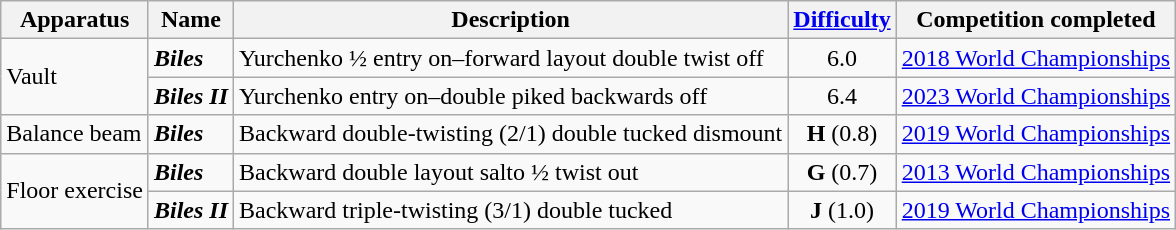<table class="wikitable">
<tr>
<th scope="col">Apparatus</th>
<th scope="col">Name</th>
<th scope="col">Description</th>
<th scope="col"><a href='#'>Difficulty</a></th>
<th scope="col">Competition completed</th>
</tr>
<tr>
<td rowspan="2">Vault</td>
<td scope="row"><strong><em>Biles</em></strong></td>
<td>Yurchenko ½ entry on–forward layout double twist off</td>
<td align=center>6.0</td>
<td><a href='#'>2018 World Championships</a></td>
</tr>
<tr>
<td scope="row"><strong><em>Biles II</em></strong></td>
<td>Yurchenko entry on–double piked backwards off</td>
<td align=center>6.4</td>
<td><a href='#'>2023 World Championships</a></td>
</tr>
<tr>
<td scope="row">Balance beam</td>
<td style="text-align:left;"><strong><em>Biles</em></strong></td>
<td>Backward double-twisting (2/1) double tucked dismount</td>
<td align=center><strong>H</strong> (0.8)</td>
<td><a href='#'>2019 World Championships</a></td>
</tr>
<tr>
<td rowspan="2">Floor exercise</td>
<td style="text-align:left;"><strong><em>Biles</em></strong></td>
<td scope="row">Backward double layout salto ½ twist out</td>
<td align=center><strong>G</strong> (0.7)</td>
<td><a href='#'>2013 World Championships</a></td>
</tr>
<tr>
<td scope="row"><strong><em>Biles II</em></strong></td>
<td>Backward triple-twisting (3/1) double tucked</td>
<td align=center><strong>J</strong> (1.0)</td>
<td><a href='#'>2019 World Championships</a></td>
</tr>
</table>
